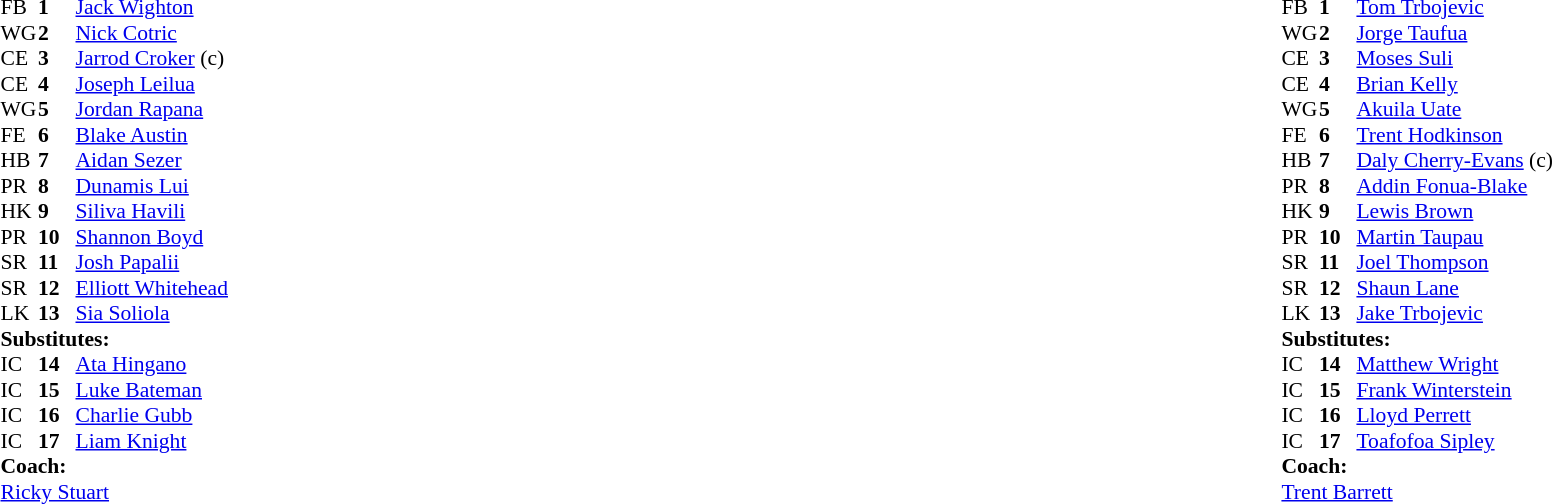<table width="100%" class="mw-collapsible mw-collapsed">
<tr>
<td valign="top" width="50%"><br><table cellspacing="0" cellpadding="0" style="font-size: 90%">
<tr>
<th width="25"></th>
<th width="25"></th>
</tr>
<tr>
<td>FB</td>
<td><strong>1</strong></td>
<td><a href='#'>Jack Wighton</a></td>
</tr>
<tr>
<td>WG</td>
<td><strong>2</strong></td>
<td><a href='#'>Nick Cotric</a></td>
</tr>
<tr>
<td>CE</td>
<td><strong>3</strong></td>
<td><a href='#'>Jarrod Croker</a> (c)</td>
</tr>
<tr>
<td>CE</td>
<td><strong>4</strong></td>
<td><a href='#'>Joseph Leilua</a></td>
</tr>
<tr>
<td>WG</td>
<td><strong>5</strong></td>
<td><a href='#'>Jordan Rapana</a></td>
</tr>
<tr>
<td>FE</td>
<td><strong>6</strong></td>
<td><a href='#'>Blake Austin</a></td>
</tr>
<tr>
<td>HB</td>
<td><strong>7</strong></td>
<td><a href='#'>Aidan Sezer</a></td>
</tr>
<tr>
<td>PR</td>
<td><strong>8</strong></td>
<td><a href='#'>Dunamis Lui</a></td>
</tr>
<tr>
<td>HK</td>
<td><strong>9</strong></td>
<td><a href='#'>Siliva Havili</a></td>
</tr>
<tr>
<td>PR</td>
<td><strong>10</strong></td>
<td><a href='#'>Shannon Boyd</a></td>
</tr>
<tr>
<td>SR</td>
<td><strong>11</strong></td>
<td><a href='#'>Josh Papalii</a></td>
</tr>
<tr>
<td>SR</td>
<td><strong>12</strong></td>
<td><a href='#'>Elliott Whitehead</a></td>
</tr>
<tr>
<td>LK</td>
<td><strong>13</strong></td>
<td><a href='#'>Sia Soliola</a></td>
</tr>
<tr>
<td colspan="3"><strong>Substitutes:</strong></td>
</tr>
<tr>
<td>IC</td>
<td><strong>14</strong></td>
<td><a href='#'>Ata Hingano</a></td>
</tr>
<tr>
<td>IC</td>
<td><strong>15</strong></td>
<td><a href='#'>Luke Bateman</a></td>
</tr>
<tr>
<td>IC</td>
<td><strong>16</strong></td>
<td><a href='#'>Charlie Gubb</a></td>
</tr>
<tr>
<td>IC</td>
<td><strong>17</strong></td>
<td><a href='#'>Liam Knight</a></td>
</tr>
<tr>
<td colspan="3"><strong>Coach:</strong></td>
</tr>
<tr>
<td colspan="4"><a href='#'>Ricky Stuart</a></td>
</tr>
</table>
</td>
<td valign="top" width="50%"><br><table cellspacing="0" cellpadding="0" align="center" style="font-size: 90%">
<tr>
<th width="25"></th>
<th width="25"></th>
</tr>
<tr>
<td>FB</td>
<td><strong>1</strong></td>
<td><a href='#'>Tom Trbojevic</a></td>
</tr>
<tr>
<td>WG</td>
<td><strong>2</strong></td>
<td><a href='#'>Jorge Taufua</a></td>
</tr>
<tr>
<td>CE</td>
<td><strong>3</strong></td>
<td><a href='#'>Moses Suli</a></td>
</tr>
<tr>
<td>CE</td>
<td><strong>4</strong></td>
<td><a href='#'>Brian Kelly</a></td>
</tr>
<tr>
<td>WG</td>
<td><strong>5</strong></td>
<td><a href='#'>Akuila Uate</a></td>
</tr>
<tr>
<td>FE</td>
<td><strong>6</strong></td>
<td><a href='#'>Trent Hodkinson</a></td>
</tr>
<tr>
<td>HB</td>
<td><strong>7</strong></td>
<td><a href='#'>Daly Cherry-Evans</a> (c)</td>
</tr>
<tr>
<td>PR</td>
<td><strong>8</strong></td>
<td><a href='#'>Addin Fonua-Blake</a></td>
</tr>
<tr>
<td>HK</td>
<td><strong>9</strong></td>
<td><a href='#'>Lewis Brown</a></td>
</tr>
<tr>
<td>PR</td>
<td><strong>10</strong></td>
<td><a href='#'>Martin Taupau</a></td>
</tr>
<tr>
<td>SR</td>
<td><strong>11</strong></td>
<td><a href='#'>Joel Thompson</a></td>
</tr>
<tr>
<td>SR</td>
<td><strong>12</strong></td>
<td><a href='#'>Shaun Lane</a></td>
</tr>
<tr>
<td>LK</td>
<td><strong>13</strong></td>
<td><a href='#'>Jake Trbojevic</a></td>
</tr>
<tr>
<td colspan="3"><strong>Substitutes:</strong></td>
</tr>
<tr>
<td>IC</td>
<td><strong>14</strong></td>
<td><a href='#'>Matthew Wright</a></td>
</tr>
<tr>
<td>IC</td>
<td><strong>15</strong></td>
<td><a href='#'>Frank Winterstein</a></td>
</tr>
<tr>
<td>IC</td>
<td><strong>16</strong></td>
<td><a href='#'>Lloyd Perrett</a></td>
</tr>
<tr>
<td>IC</td>
<td><strong>17</strong></td>
<td><a href='#'>Toafofoa Sipley</a></td>
</tr>
<tr>
<td colspan="3"><strong>Coach:</strong></td>
</tr>
<tr>
<td colspan="4"><a href='#'>Trent Barrett</a></td>
</tr>
</table>
</td>
</tr>
</table>
